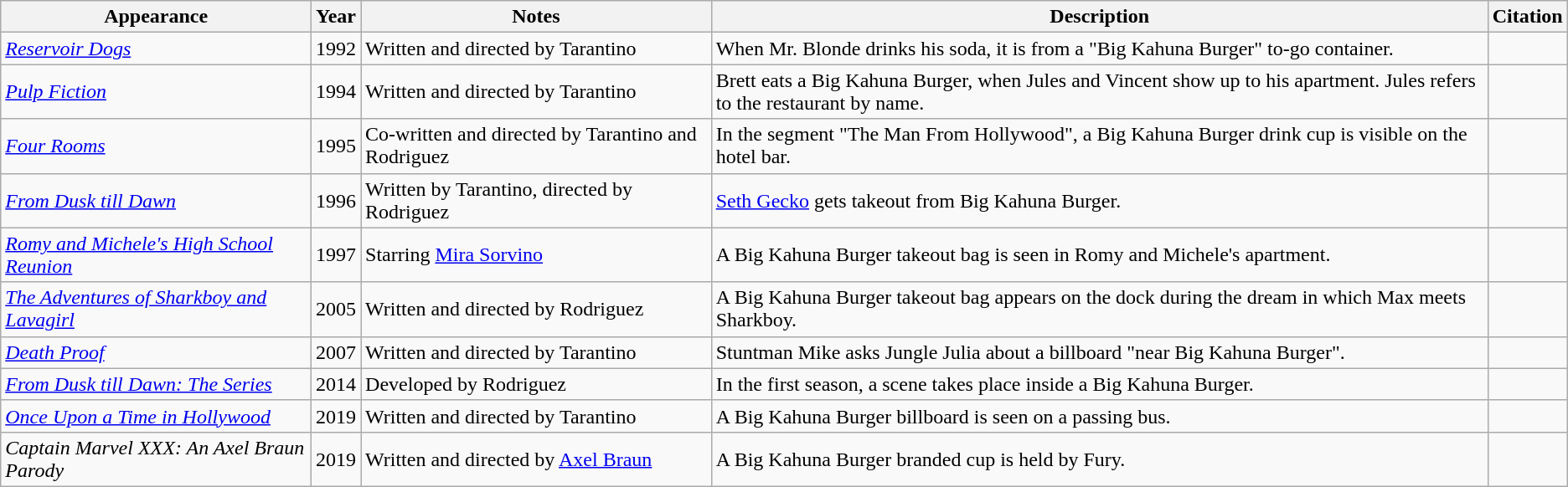<table class="wikitable sortable plainrowheaders">
<tr>
<th>Appearance</th>
<th>Year</th>
<th>Notes</th>
<th>Description</th>
<th>Citation</th>
</tr>
<tr>
<td><em><a href='#'>Reservoir Dogs</a></em></td>
<td>1992</td>
<td>Written and directed by Tarantino</td>
<td>When Mr. Blonde drinks his soda, it is from a "Big Kahuna Burger" to-go container.</td>
<td></td>
</tr>
<tr>
<td><em><a href='#'>Pulp Fiction</a></em></td>
<td>1994</td>
<td>Written and directed by Tarantino</td>
<td>Brett eats a Big Kahuna Burger, when Jules and Vincent show up to his apartment. Jules refers to the restaurant by name.</td>
<td></td>
</tr>
<tr>
<td><em><a href='#'>Four Rooms</a></em></td>
<td>1995</td>
<td>Co-written and directed by Tarantino and Rodriguez</td>
<td>In the segment "The Man From Hollywood", a Big Kahuna Burger drink cup is visible on the hotel bar.</td>
<td></td>
</tr>
<tr>
<td><em><a href='#'>From Dusk till Dawn</a></em></td>
<td>1996</td>
<td>Written by Tarantino, directed by Rodriguez</td>
<td><a href='#'>Seth Gecko</a> gets takeout from Big Kahuna Burger.</td>
<td></td>
</tr>
<tr>
<td><em><a href='#'>Romy and Michele's High School Reunion</a></em></td>
<td>1997</td>
<td>Starring <a href='#'>Mira Sorvino</a></td>
<td>A Big Kahuna Burger takeout bag is seen in Romy and Michele's apartment.</td>
<td></td>
</tr>
<tr>
<td><em><a href='#'>The Adventures of Sharkboy and Lavagirl</a></em></td>
<td>2005</td>
<td>Written and directed by Rodriguez</td>
<td>A Big Kahuna Burger takeout bag appears on the dock during the dream in which Max meets Sharkboy.</td>
<td></td>
</tr>
<tr>
<td><em><a href='#'>Death Proof</a></em></td>
<td>2007</td>
<td>Written and directed by Tarantino</td>
<td>Stuntman Mike asks Jungle Julia about a billboard "near Big Kahuna Burger".</td>
<td></td>
</tr>
<tr>
<td><em><a href='#'>From Dusk till Dawn: The Series</a></em></td>
<td>2014</td>
<td>Developed by Rodriguez</td>
<td>In the first season, a scene takes place inside a Big Kahuna Burger.</td>
<td></td>
</tr>
<tr>
<td><em><a href='#'>Once Upon a Time in Hollywood</a></em></td>
<td>2019</td>
<td>Written and directed by Tarantino</td>
<td>A Big Kahuna Burger billboard is seen on a passing bus.</td>
<td></td>
</tr>
<tr>
<td><em>Captain Marvel XXX: An Axel Braun Parody</em></td>
<td>2019</td>
<td>Written and directed by <a href='#'>Axel Braun</a></td>
<td>A Big Kahuna Burger branded cup is held by Fury.</td>
<td></td>
</tr>
</table>
